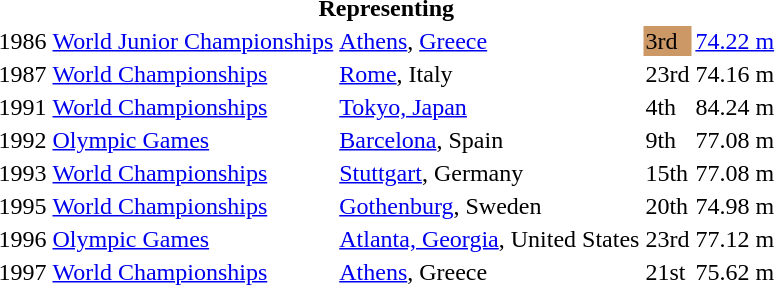<table>
<tr>
<th colspan="5">Representing </th>
</tr>
<tr>
<td>1986</td>
<td><a href='#'>World Junior Championships</a></td>
<td><a href='#'>Athens</a>, <a href='#'>Greece</a></td>
<td bgcolor="cc9966">3rd</td>
<td><a href='#'>74.22 m</a></td>
</tr>
<tr>
<td>1987</td>
<td><a href='#'>World Championships</a></td>
<td><a href='#'>Rome</a>, Italy</td>
<td>23rd</td>
<td>74.16 m</td>
</tr>
<tr>
<td>1991</td>
<td><a href='#'>World Championships</a></td>
<td><a href='#'>Tokyo, Japan</a></td>
<td>4th</td>
<td>84.24 m</td>
</tr>
<tr>
<td>1992</td>
<td><a href='#'>Olympic Games</a></td>
<td><a href='#'>Barcelona</a>, Spain</td>
<td>9th</td>
<td>77.08 m</td>
</tr>
<tr>
<td>1993</td>
<td><a href='#'>World Championships</a></td>
<td><a href='#'>Stuttgart</a>, Germany</td>
<td>15th</td>
<td>77.08 m</td>
</tr>
<tr>
<td>1995</td>
<td><a href='#'>World Championships</a></td>
<td><a href='#'>Gothenburg</a>, Sweden</td>
<td>20th</td>
<td>74.98 m</td>
</tr>
<tr>
<td>1996</td>
<td><a href='#'>Olympic Games</a></td>
<td><a href='#'>Atlanta, Georgia</a>, United States</td>
<td>23rd</td>
<td>77.12 m</td>
</tr>
<tr>
<td>1997</td>
<td><a href='#'>World Championships</a></td>
<td><a href='#'>Athens</a>, Greece</td>
<td>21st</td>
<td>75.62 m</td>
</tr>
</table>
